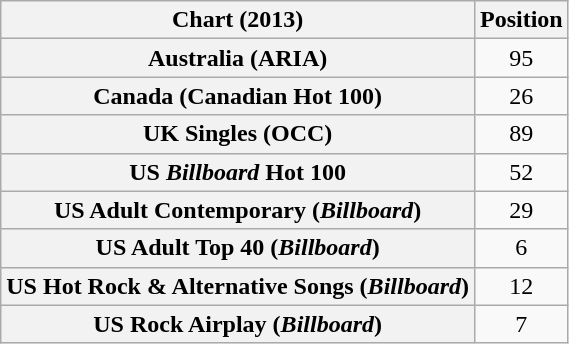<table class="wikitable plainrowheaders sortable" style="text-align:center;">
<tr>
<th>Chart (2013)</th>
<th>Position</th>
</tr>
<tr>
<th scope="row">Australia (ARIA)</th>
<td>95</td>
</tr>
<tr>
<th scope="row">Canada (Canadian Hot 100)</th>
<td>26</td>
</tr>
<tr>
<th scope="row">UK Singles (OCC)</th>
<td>89</td>
</tr>
<tr>
<th scope="row">US <em>Billboard</em> Hot 100</th>
<td>52</td>
</tr>
<tr>
<th scope="row">US Adult Contemporary (<em>Billboard</em>)</th>
<td>29</td>
</tr>
<tr>
<th scope="row">US Adult Top 40 (<em>Billboard</em>)</th>
<td>6</td>
</tr>
<tr>
<th scope="row">US Hot Rock & Alternative Songs (<em>Billboard</em>)</th>
<td>12</td>
</tr>
<tr>
<th scope="row">US Rock Airplay (<em>Billboard</em>)</th>
<td>7</td>
</tr>
</table>
